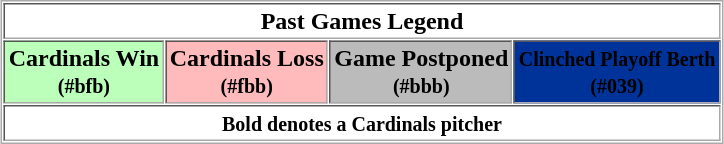<table border="1" cellpadding="2" cellspacing="1" style="margin:auto; border:1px solid #aaa;">
<tr>
<th colspan="4">Past Games Legend</th>
</tr>
<tr>
<th style="background:#bfb;">Cardinals Win <br><small>(#bfb)</small></th>
<th style="background:#fbb;">Cardinals Loss <br><small>(#fbb)</small></th>
<th style="background:#bbb;">Game Postponed <br><small>(#bbb)</small></th>
<th style="background:#039;"><strong><small><span>Clinched Playoff Berth</span></small></strong> <br><small><span>(#039)</span></small><br></th>
</tr>
<tr>
<th colspan="5"><strong><small>Bold denotes a Cardinals pitcher</small></strong></th>
</tr>
</table>
